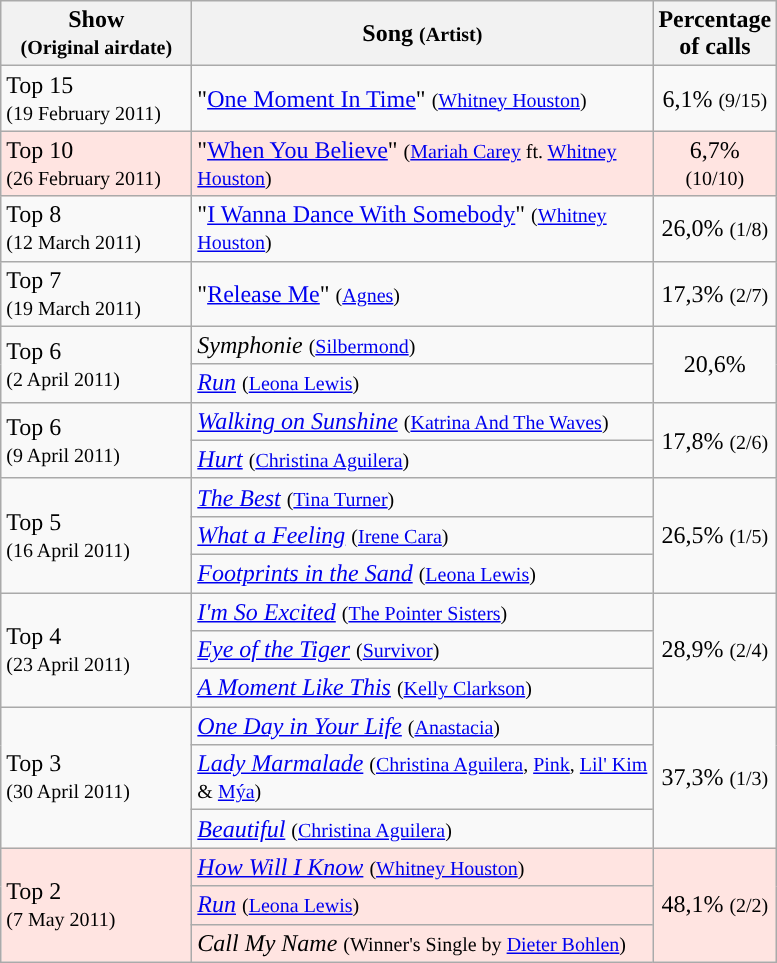<table class="wikitable">
<tr ">
<th style="width:120px;">Show<br><small>(Original airdate)</small></th>
<th style="width:300px;">Song <small>(Artist)</small></th>
<th style="width:28px;">Percentage of calls</th>
</tr>
<tr>
<td align="left">Top 15<br><small>(19 February 2011)</small></td>
<td align="left">"<a href='#'>One Moment In Time</a>" <small>(<a href='#'>Whitney Houston</a>)</small></td>
<td style="text-align:center;">6,1% <small>(9/15)</small></td>
</tr>
<tr style="background:#ffe4e1;">
<td align="left">Top 10<br><small>(26 February 2011)</small></td>
<td align="left">"<a href='#'>When You Believe</a>" <small>(<a href='#'>Mariah Carey</a> ft. <a href='#'>Whitney Houston</a>)</small></td>
<td style="text-align:center;">6,7% <small>(10/10)</small></td>
</tr>
<tr>
<td align="left">Top 8<br><small>(12 March 2011)</small></td>
<td align="left">"<a href='#'>I Wanna Dance With Somebody</a>" <small>(<a href='#'>Whitney Houston</a>)</small></td>
<td style="text-align:center;">26,0% <small>(1/8)</small></td>
</tr>
<tr>
<td align="left">Top 7<br><small>(19 March 2011)</small></td>
<td align="left">"<a href='#'>Release Me</a>" <small>(<a href='#'>Agnes</a>)</small></td>
<td style="text-align:center;">17,3% <small>(2/7)</small></td>
</tr>
<tr>
<td align="left" rowspan="2">Top 6<br><small>(2 April 2011)</small></td>
<td align="left"><em>Symphonie</em> <small>(<a href='#'>Silbermond</a>)</small></td>
<td style="text-align:center;" rowspan=2>20,6%</td>
</tr>
<tr>
<td align="left"><em><a href='#'>Run</a></em> <small>(<a href='#'>Leona Lewis</a>)</small></td>
</tr>
<tr>
<td align="left" rowspan="2">Top 6<br><small>(9 April 2011)</small></td>
<td align="left"><em><a href='#'>Walking on Sunshine</a></em> <small>(<a href='#'>Katrina And The Waves</a>)</small></td>
<td style="text-align:center;" rowspan="2">17,8% <small>(2/6)</small></td>
</tr>
<tr>
<td align="left"><em><a href='#'>Hurt</a></em> <small>(<a href='#'>Christina Aguilera</a>)</small></td>
</tr>
<tr>
<td align="left" rowspan="3">Top 5<br><small>(16 April 2011)</small></td>
<td align="left"><em><a href='#'>The Best</a></em> <small>(<a href='#'>Tina Turner</a>)</small></td>
<td style="text-align:center;" rowspan=3>26,5% <small>(1/5)</small></td>
</tr>
<tr>
<td align="left"><em><a href='#'>What a Feeling</a></em> <small>(<a href='#'>Irene Cara</a>)</small></td>
</tr>
<tr>
<td align="left"><em><a href='#'>Footprints in the Sand</a></em> <small>(<a href='#'>Leona Lewis</a>)</small></td>
</tr>
<tr>
<td align="left" rowspan="3">Top 4<br><small>(23 April 2011)</small></td>
<td align="left"><em><a href='#'>I'm So Excited</a></em> <small>(<a href='#'>The Pointer Sisters</a>)</small></td>
<td style="text-align:center;" rowspan="3">28,9% <small>(2/4)</small></td>
</tr>
<tr>
<td align="left"><em><a href='#'>Eye of the Tiger</a></em> <small>(<a href='#'>Survivor</a>)</small></td>
</tr>
<tr>
<td align="left"><em><a href='#'>A Moment Like This</a></em> <small>(<a href='#'>Kelly Clarkson</a>)</small></td>
</tr>
<tr>
<td align="left" rowspan="3">Top 3<br><small>(30 April 2011)</small></td>
<td align="left"><em><a href='#'>One Day in Your Life</a></em> <small>(<a href='#'>Anastacia</a>)</small></td>
<td style="text-align:center;" rowspan=3>37,3% <small>(1/3)</small></td>
</tr>
<tr>
<td align="left"><em><a href='#'>Lady Marmalade</a></em> <small>(<a href='#'>Christina Aguilera</a>, <a href='#'>Pink</a>, <a href='#'>Lil' Kim</a> & <a href='#'>Mýa</a>)</small></td>
</tr>
<tr>
<td align="left"><em><a href='#'>Beautiful</a></em> <small>(<a href='#'>Christina Aguilera</a>)</small></td>
</tr>
<tr style="background:#ffe4e1;">
<td align="left" rowspan="3">Top 2<br><small>(7 May 2011)</small></td>
<td align="left"><em><a href='#'>How Will I Know</a></em> <small>(<a href='#'>Whitney Houston</a>)</small></td>
<td style="text-align:center;" rowspan="3">48,1% <small>(2/2)</small></td>
</tr>
<tr style="background:#ffe4e1;">
<td align="left"><em><a href='#'>Run</a></em> <small>(<a href='#'>Leona Lewis</a>)</small></td>
</tr>
<tr style="background:#ffe4e1;">
<td align="left"><em>Call My Name</em> <small>(Winner's Single by <a href='#'>Dieter Bohlen</a>)</small></td>
</tr>
</table>
